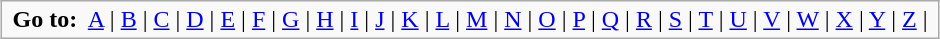<table class=wikitable style="margin: 1em auto 1em auto;">
<tr>
<td align=center> <strong>Go to:</strong>  <a href='#'>A</a> | <a href='#'>B</a> | <a href='#'>C</a> | <a href='#'>D</a> | <a href='#'>E</a> | <a href='#'>F</a> | <a href='#'>G</a> | <a href='#'>H</a> | <a href='#'>I</a> | <a href='#'>J</a> | <a href='#'>K</a> | <a href='#'>L</a> | <a href='#'>M</a> | <a href='#'>N</a> | <a href='#'>O</a> | <a href='#'>P</a> | <a href='#'>Q</a> | <a href='#'>R</a> | <a href='#'>S</a> | <a href='#'>T</a> | <a href='#'>U</a> | <a href='#'>V</a> | <a href='#'>W</a> | <a href='#'>X</a> | <a href='#'>Y</a> | <a href='#'>Z</a> | </td>
</tr>
</table>
